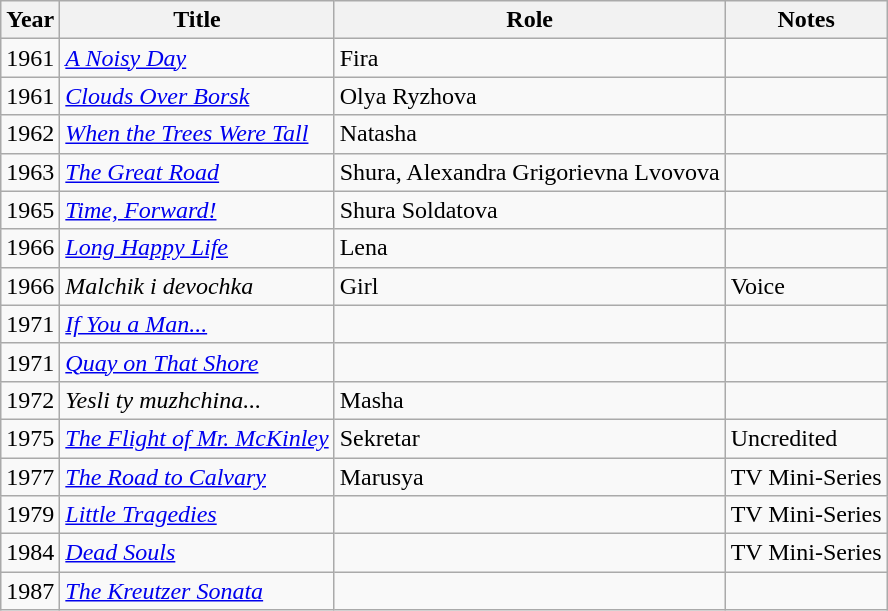<table class="wikitable">
<tr>
<th>Year</th>
<th>Title</th>
<th>Role</th>
<th>Notes</th>
</tr>
<tr>
<td>1961</td>
<td><em><a href='#'>A Noisy Day</a></em></td>
<td>Fira</td>
<td></td>
</tr>
<tr>
<td>1961</td>
<td><em><a href='#'>Clouds Over Borsk</a></em></td>
<td>Olya Ryzhova</td>
<td></td>
</tr>
<tr>
<td>1962</td>
<td><em><a href='#'>When the Trees Were Tall</a></em></td>
<td>Natasha</td>
<td></td>
</tr>
<tr>
<td>1963</td>
<td><em><a href='#'>The Great Road</a></em></td>
<td>Shura, Alexandra Grigorievna Lvovova</td>
<td></td>
</tr>
<tr>
<td>1965</td>
<td><em><a href='#'>Time, Forward!</a></em></td>
<td>Shura Soldatova</td>
<td></td>
</tr>
<tr>
<td>1966</td>
<td><em><a href='#'>Long Happy Life</a></em></td>
<td>Lena</td>
<td></td>
</tr>
<tr>
<td>1966</td>
<td><em>Malchik i devochka</em></td>
<td>Girl</td>
<td>Voice</td>
</tr>
<tr>
<td>1971</td>
<td><em><a href='#'>If You a Man...</a></em></td>
<td></td>
<td></td>
</tr>
<tr>
<td>1971</td>
<td><em><a href='#'>Quay on That Shore</a></em></td>
<td></td>
<td></td>
</tr>
<tr>
<td>1972</td>
<td><em>Yesli ty muzhchina...</em></td>
<td>Masha</td>
<td></td>
</tr>
<tr>
<td>1975</td>
<td><em><a href='#'>The Flight of Mr. McKinley</a></em></td>
<td>Sekretar</td>
<td>Uncredited</td>
</tr>
<tr>
<td>1977</td>
<td><em><a href='#'>The Road to Calvary</a></em></td>
<td>Marusya</td>
<td>TV Mini-Series</td>
</tr>
<tr>
<td>1979</td>
<td><em><a href='#'>Little Tragedies</a></em></td>
<td></td>
<td>TV Mini-Series</td>
</tr>
<tr>
<td>1984</td>
<td><em><a href='#'>Dead Souls</a></em></td>
<td></td>
<td>TV Mini-Series</td>
</tr>
<tr>
<td>1987</td>
<td><em><a href='#'>The Kreutzer Sonata</a></em></td>
<td></td>
<td></td>
</tr>
</table>
